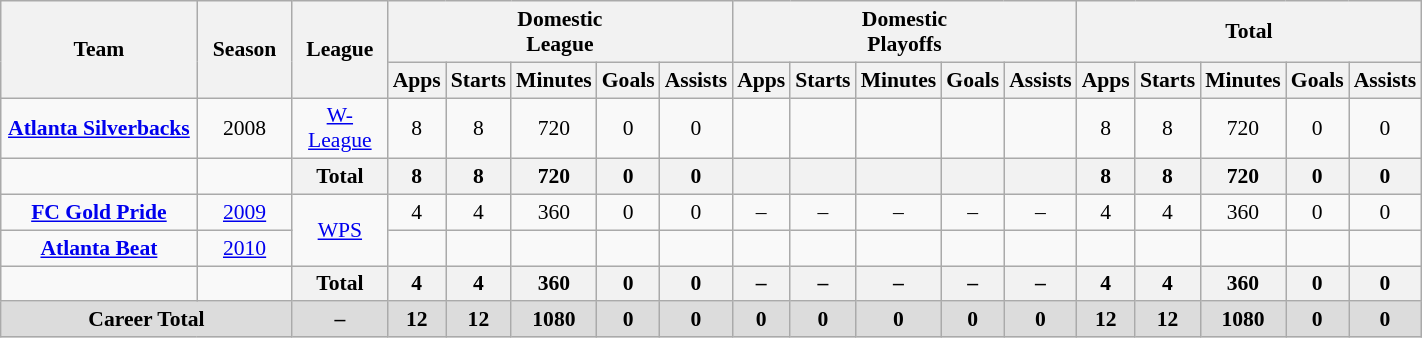<table class="wikitable" style=font-size:90% text-align: center width=75%>
<tr>
<th rowspan=2 width=15%>Team</th>
<th rowspan=2 width=7%>Season</th>
<th rowspan=2 width=7%>League</th>
<th colspan=5 width=20%>Domestic<br>League</th>
<th colspan=5 width=20%>Domestic<br>Playoffs</th>
<th colspan=5 width=10%>Total</th>
</tr>
<tr>
<th align=center>Apps</th>
<th align=center>Starts</th>
<th align=center>Minutes</th>
<th align=center>Goals</th>
<th align=center>Assists</th>
<th align=center>Apps</th>
<th align=center>Starts</th>
<th align=center>Minutes</th>
<th align=center>Goals</th>
<th align=center>Assists</th>
<th align=center>Apps</th>
<th align=center>Starts</th>
<th align=center>Minutes</th>
<th align=center>Goals</th>
<th align=center>Assists</th>
</tr>
<tr>
<td rowspan=1 align=center><strong><a href='#'>Atlanta Silverbacks</a></strong></td>
<td align=center>2008</td>
<td align=center><a href='#'>W-League</a></td>
<td align=center>8</td>
<td align=center>8</td>
<td align=center>720</td>
<td align=center>0</td>
<td align=center>0</td>
<td align=center></td>
<td align=center></td>
<td align=center></td>
<td align=center></td>
<td align=center></td>
<td align=center>8</td>
<td align=center>8</td>
<td align=center>720</td>
<td align=center>0</td>
<td align=center>0</td>
</tr>
<tr>
<td></td>
<td></td>
<th>Total</th>
<th>8</th>
<th>8</th>
<th>720</th>
<th>0</th>
<th>0</th>
<th></th>
<th></th>
<th></th>
<th></th>
<th></th>
<th>8</th>
<th>8</th>
<th>720</th>
<th>0</th>
<th>0</th>
</tr>
<tr>
<td rowspan=1 align=center><strong><a href='#'>FC Gold Pride</a></strong></td>
<td align=center><a href='#'>2009</a></td>
<td rowspan=2 align=center><a href='#'>WPS</a></td>
<td align=center>4</td>
<td align=center>4</td>
<td align=center>360</td>
<td align=center>0</td>
<td align=center>0</td>
<td align=center>–</td>
<td align=center>–</td>
<td align=center>–</td>
<td align=center>–</td>
<td align=center>–</td>
<td align=center>4</td>
<td align=center>4</td>
<td align=center>360</td>
<td align=center>0</td>
<td align=center>0</td>
</tr>
<tr>
<td rowspan=1 align=center><strong><a href='#'>Atlanta Beat</a></strong></td>
<td align=center><a href='#'>2010</a></td>
<td align=center></td>
<td align=center></td>
<td align=center></td>
<td align=center></td>
<td align=center></td>
<td align=center></td>
<td align=center></td>
<td align=center></td>
<td align=center></td>
<td align=center></td>
<td align=center></td>
<td align=center></td>
<td align=center></td>
<td align=center></td>
<td align=center></td>
</tr>
<tr>
<td></td>
<td></td>
<th>Total</th>
<th>4</th>
<th>4</th>
<th>360</th>
<th>0</th>
<th>0</th>
<th>–</th>
<th>–</th>
<th>–</th>
<th>–</th>
<th>–</th>
<th>4</th>
<th>4</th>
<th>360</th>
<th>0</th>
<th>0</th>
</tr>
<tr>
<th style="background: #DCDCDC" colspan="2">Career Total</th>
<th style="background: #DCDCDC" align=center>–</th>
<th style="background: #DCDCDC" align=center>12</th>
<th style="background: #DCDCDC" align=center>12</th>
<th style="background: #DCDCDC" align=center>1080</th>
<th style="background: #DCDCDC" align=center>0</th>
<th style="background: #DCDCDC" align=center>0</th>
<th style="background: #DCDCDC" align=center>0</th>
<th style="background: #DCDCDC" align=center>0</th>
<th style="background: #DCDCDC" align=center>0</th>
<th style="background: #DCDCDC" align=center>0</th>
<th style="background: #DCDCDC" align=center>0</th>
<th style="background: #DCDCDC" align=center>12</th>
<th style="background: #DCDCDC" align=center>12</th>
<th style="background: #DCDCDC" align=center>1080</th>
<th style="background: #DCDCDC" align=center>0</th>
<th style="background: #DCDCDC" align=center>0</th>
</tr>
</table>
